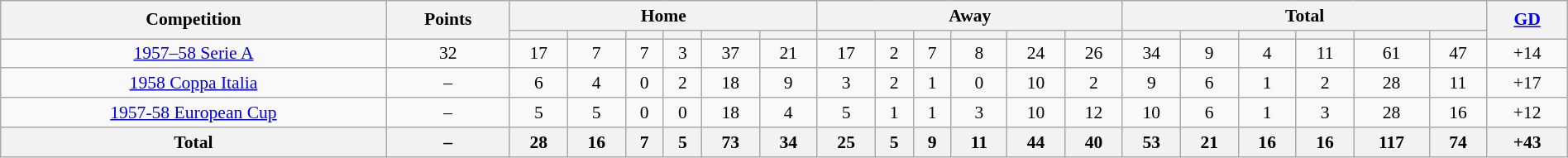<table class="wikitable" style="font-size:90%;width:100%;margin:auto;clear:both;text-align:center;">
<tr>
<th rowspan="2">Competition</th>
<th rowspan="2">Points</th>
<th colspan="6">Home</th>
<th colspan="6">Away</th>
<th colspan="6">Total</th>
<th rowspan="2"><a href='#'>GD</a></th>
</tr>
<tr>
<th></th>
<th></th>
<th></th>
<th></th>
<th></th>
<th></th>
<th></th>
<th></th>
<th></th>
<th></th>
<th></th>
<th></th>
<th></th>
<th></th>
<th></th>
<th></th>
<th></th>
<th></th>
</tr>
<tr>
<td><a href='#'>1957–58 Serie A</a></td>
<td>32</td>
<td>17</td>
<td>7</td>
<td>7</td>
<td>3</td>
<td>37</td>
<td>21</td>
<td>17</td>
<td>2</td>
<td>7</td>
<td>8</td>
<td>24</td>
<td>26</td>
<td>34</td>
<td>9</td>
<td>4</td>
<td>11</td>
<td>61</td>
<td>47</td>
<td>+14</td>
</tr>
<tr>
<td><a href='#'>1958 Coppa Italia</a></td>
<td>–</td>
<td>6</td>
<td>4</td>
<td>0</td>
<td>2</td>
<td>18</td>
<td>9</td>
<td>3</td>
<td>2</td>
<td>1</td>
<td>0</td>
<td>10</td>
<td>2</td>
<td>9</td>
<td>6</td>
<td>1</td>
<td>2</td>
<td>28</td>
<td>11</td>
<td>+17</td>
</tr>
<tr>
<td><a href='#'>1957-58 European Cup</a></td>
<td>–</td>
<td>5</td>
<td>5</td>
<td>0</td>
<td>0</td>
<td>18</td>
<td>4</td>
<td>5</td>
<td>1</td>
<td>1</td>
<td>3</td>
<td>10</td>
<td>12</td>
<td>10</td>
<td>6</td>
<td>1</td>
<td>3</td>
<td>28</td>
<td>16</td>
<td>+12</td>
</tr>
<tr>
<th>Total</th>
<th>–</th>
<th>28</th>
<th>16</th>
<th>7</th>
<th>5</th>
<th>73</th>
<th>34</th>
<th>25</th>
<th>5</th>
<th>9</th>
<th>11</th>
<th>44</th>
<th>40</th>
<th>53</th>
<th>21</th>
<th>16</th>
<th>16</th>
<th>117</th>
<th>74</th>
<th>+43</th>
</tr>
</table>
